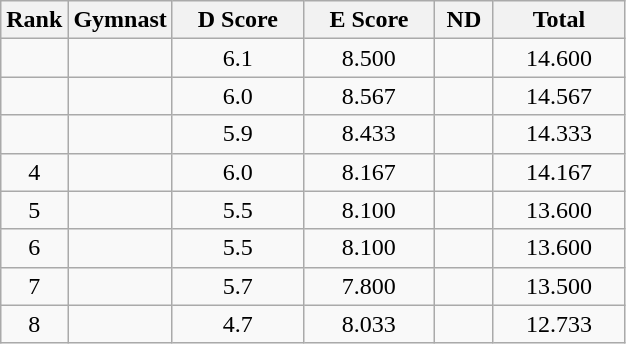<table class="wikitable" style="text-align:center">
<tr>
<th>Rank</th>
<th>Gymnast</th>
<th style="width:5em">D Score</th>
<th style="width:5em">E Score</th>
<th style="width:2em">ND</th>
<th style="width:5em">Total</th>
</tr>
<tr>
<td></td>
<td align=left></td>
<td>6.1</td>
<td>8.500</td>
<td></td>
<td>14.600</td>
</tr>
<tr>
<td></td>
<td align=left></td>
<td>6.0</td>
<td>8.567</td>
<td></td>
<td>14.567</td>
</tr>
<tr>
<td></td>
<td align=left></td>
<td>5.9</td>
<td>8.433</td>
<td></td>
<td>14.333</td>
</tr>
<tr>
<td>4</td>
<td align=left></td>
<td>6.0</td>
<td>8.167</td>
<td></td>
<td>14.167</td>
</tr>
<tr>
<td>5</td>
<td align=left></td>
<td>5.5</td>
<td>8.100</td>
<td></td>
<td>13.600</td>
</tr>
<tr>
<td>6</td>
<td align=left></td>
<td>5.5</td>
<td>8.100</td>
<td></td>
<td>13.600</td>
</tr>
<tr>
<td>7</td>
<td align=left></td>
<td>5.7</td>
<td>7.800</td>
<td></td>
<td>13.500</td>
</tr>
<tr>
<td>8</td>
<td align=left></td>
<td>4.7</td>
<td>8.033</td>
<td></td>
<td>12.733</td>
</tr>
</table>
